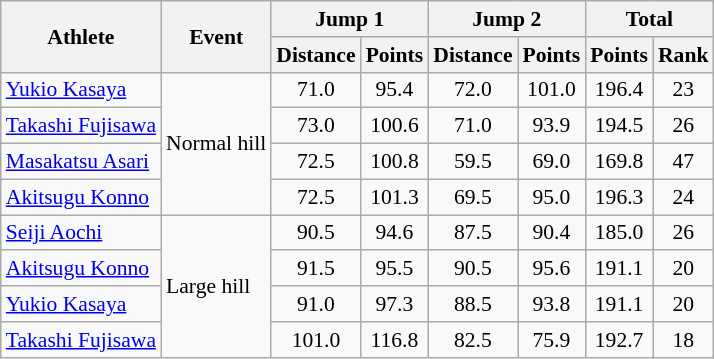<table class="wikitable" style="font-size:90%">
<tr>
<th rowspan="2">Athlete</th>
<th rowspan="2">Event</th>
<th colspan="2">Jump 1</th>
<th colspan="2">Jump 2</th>
<th colspan="2">Total</th>
</tr>
<tr>
<th>Distance</th>
<th>Points</th>
<th>Distance</th>
<th>Points</th>
<th>Points</th>
<th>Rank</th>
</tr>
<tr>
<td><a href='#'>Yukio Kasaya</a></td>
<td rowspan="4">Normal hill</td>
<td align="center">71.0</td>
<td align="center">95.4</td>
<td align="center">72.0</td>
<td align="center">101.0</td>
<td align="center">196.4</td>
<td align="center">23</td>
</tr>
<tr>
<td><a href='#'>Takashi Fujisawa</a></td>
<td align="center">73.0</td>
<td align="center">100.6</td>
<td align="center">71.0</td>
<td align="center">93.9</td>
<td align="center">194.5</td>
<td align="center">26</td>
</tr>
<tr>
<td><a href='#'>Masakatsu Asari</a></td>
<td align="center">72.5</td>
<td align="center">100.8</td>
<td align="center">59.5</td>
<td align="center">69.0</td>
<td align="center">169.8</td>
<td align="center">47</td>
</tr>
<tr>
<td><a href='#'>Akitsugu Konno</a></td>
<td align="center">72.5</td>
<td align="center">101.3</td>
<td align="center">69.5</td>
<td align="center">95.0</td>
<td align="center">196.3</td>
<td align="center">24</td>
</tr>
<tr>
<td><a href='#'>Seiji Aochi</a></td>
<td rowspan="4">Large hill</td>
<td align="center">90.5</td>
<td align="center">94.6</td>
<td align="center">87.5</td>
<td align="center">90.4</td>
<td align="center">185.0</td>
<td align="center">26</td>
</tr>
<tr>
<td><a href='#'>Akitsugu Konno</a></td>
<td align="center">91.5</td>
<td align="center">95.5</td>
<td align="center">90.5</td>
<td align="center">95.6</td>
<td align="center">191.1</td>
<td align="center">20</td>
</tr>
<tr>
<td><a href='#'>Yukio Kasaya</a></td>
<td align="center">91.0</td>
<td align="center">97.3</td>
<td align="center">88.5</td>
<td align="center">93.8</td>
<td align="center">191.1</td>
<td align="center">20</td>
</tr>
<tr>
<td><a href='#'>Takashi Fujisawa</a></td>
<td align="center">101.0</td>
<td align="center">116.8</td>
<td align="center">82.5</td>
<td align="center">75.9</td>
<td align="center">192.7</td>
<td align="center">18</td>
</tr>
</table>
